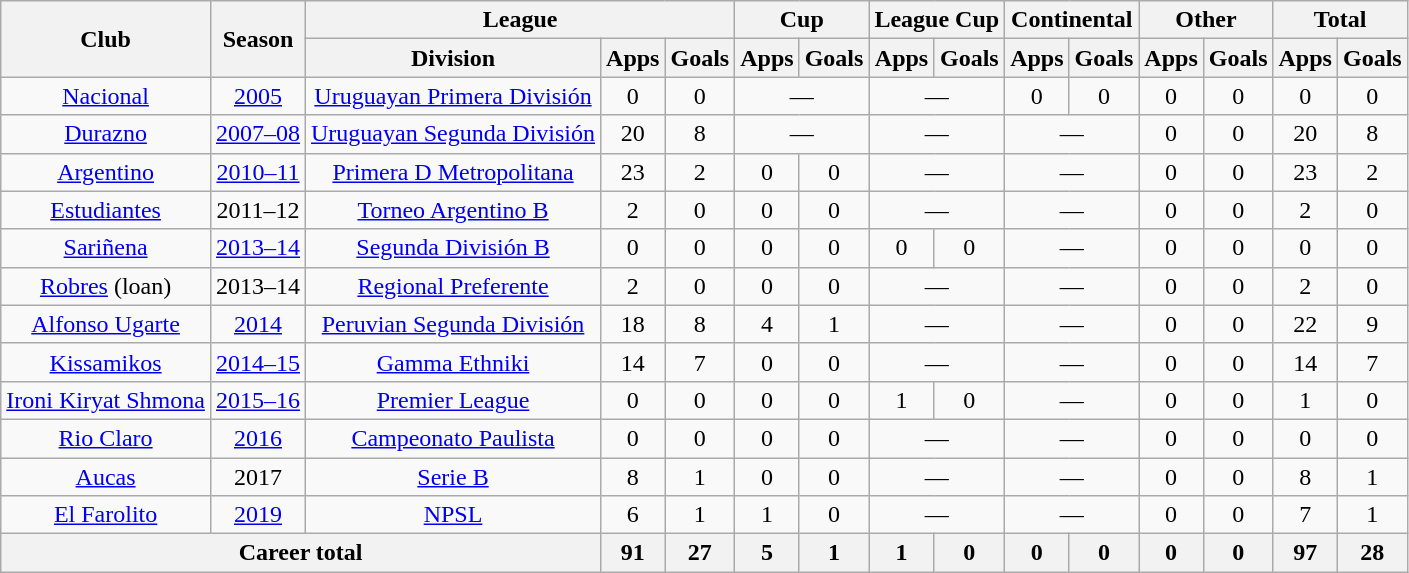<table class="wikitable" style="text-align:center">
<tr>
<th rowspan="2">Club</th>
<th rowspan="2">Season</th>
<th colspan="3">League</th>
<th colspan="2">Cup</th>
<th colspan="2">League Cup</th>
<th colspan="2">Continental</th>
<th colspan="2">Other</th>
<th colspan="2">Total</th>
</tr>
<tr>
<th>Division</th>
<th>Apps</th>
<th>Goals</th>
<th>Apps</th>
<th>Goals</th>
<th>Apps</th>
<th>Goals</th>
<th>Apps</th>
<th>Goals</th>
<th>Apps</th>
<th>Goals</th>
<th>Apps</th>
<th>Goals</th>
</tr>
<tr>
<td rowspan="1"><a href='#'>Nacional</a></td>
<td><a href='#'>2005</a></td>
<td rowspan="1"><a href='#'>Uruguayan Primera División</a></td>
<td>0</td>
<td>0</td>
<td colspan="2">—</td>
<td colspan="2">—</td>
<td>0</td>
<td>0</td>
<td>0</td>
<td>0</td>
<td>0</td>
<td>0</td>
</tr>
<tr>
<td rowspan="1"><a href='#'>Durazno</a></td>
<td><a href='#'>2007–08</a></td>
<td rowspan="1"><a href='#'>Uruguayan Segunda División</a></td>
<td>20</td>
<td>8</td>
<td colspan="2">—</td>
<td colspan="2">—</td>
<td colspan="2">—</td>
<td>0</td>
<td>0</td>
<td>20</td>
<td>8</td>
</tr>
<tr>
<td rowspan="1"><a href='#'>Argentino</a></td>
<td><a href='#'>2010–11</a></td>
<td rowspan="1"><a href='#'>Primera D Metropolitana</a></td>
<td>23</td>
<td>2</td>
<td>0</td>
<td>0</td>
<td colspan="2">—</td>
<td colspan="2">—</td>
<td>0</td>
<td>0</td>
<td>23</td>
<td>2</td>
</tr>
<tr>
<td rowspan="1"><a href='#'>Estudiantes</a></td>
<td>2011–12</td>
<td rowspan="1"><a href='#'>Torneo Argentino B</a></td>
<td>2</td>
<td>0</td>
<td>0</td>
<td>0</td>
<td colspan="2">—</td>
<td colspan="2">—</td>
<td>0</td>
<td>0</td>
<td>2</td>
<td>0</td>
</tr>
<tr>
<td rowspan="1"><a href='#'>Sariñena</a></td>
<td><a href='#'>2013–14</a></td>
<td rowspan="1"><a href='#'>Segunda División B</a></td>
<td>0</td>
<td>0</td>
<td>0</td>
<td>0</td>
<td>0</td>
<td>0</td>
<td colspan="2">—</td>
<td>0</td>
<td>0</td>
<td>0</td>
<td>0</td>
</tr>
<tr>
<td rowspan="1"><a href='#'>Robres</a> (loan)</td>
<td>2013–14</td>
<td rowspan="1"><a href='#'>Regional Preferente</a></td>
<td>2</td>
<td>0</td>
<td>0</td>
<td>0</td>
<td colspan="2">—</td>
<td colspan="2">—</td>
<td>0</td>
<td>0</td>
<td>2</td>
<td>0</td>
</tr>
<tr>
<td rowspan="1"><a href='#'>Alfonso Ugarte</a></td>
<td><a href='#'>2014</a></td>
<td rowspan="1"><a href='#'>Peruvian Segunda División</a></td>
<td>18</td>
<td>8</td>
<td>4</td>
<td>1</td>
<td colspan="2">—</td>
<td colspan="2">—</td>
<td>0</td>
<td>0</td>
<td>22</td>
<td>9</td>
</tr>
<tr>
<td rowspan="1"><a href='#'>Kissamikos</a></td>
<td><a href='#'>2014–15</a></td>
<td rowspan="1"><a href='#'>Gamma Ethniki</a></td>
<td>14</td>
<td>7</td>
<td>0</td>
<td>0</td>
<td colspan="2">—</td>
<td colspan="2">—</td>
<td>0</td>
<td>0</td>
<td>14</td>
<td>7</td>
</tr>
<tr>
<td rowspan="1"><a href='#'>Ironi Kiryat Shmona</a></td>
<td><a href='#'>2015–16</a></td>
<td rowspan="1"><a href='#'>Premier League</a></td>
<td>0</td>
<td>0</td>
<td>0</td>
<td>0</td>
<td>1</td>
<td>0</td>
<td colspan="2">—</td>
<td>0</td>
<td>0</td>
<td>1</td>
<td>0</td>
</tr>
<tr>
<td rowspan="1"><a href='#'>Rio Claro</a></td>
<td><a href='#'>2016</a></td>
<td rowspan="1"><a href='#'>Campeonato Paulista</a></td>
<td>0</td>
<td>0</td>
<td>0</td>
<td>0</td>
<td colspan="2">—</td>
<td colspan="2">—</td>
<td>0</td>
<td>0</td>
<td>0</td>
<td>0</td>
</tr>
<tr>
<td rowspan="1"><a href='#'>Aucas</a></td>
<td>2017</td>
<td rowspan="1"><a href='#'>Serie B</a></td>
<td>8</td>
<td>1</td>
<td>0</td>
<td>0</td>
<td colspan="2">—</td>
<td colspan="2">—</td>
<td>0</td>
<td>0</td>
<td>8</td>
<td>1</td>
</tr>
<tr>
<td rowspan="1"><a href='#'>El Farolito</a></td>
<td><a href='#'>2019</a></td>
<td rowspan="1"><a href='#'>NPSL</a></td>
<td>6</td>
<td>1</td>
<td>1</td>
<td>0</td>
<td colspan="2">—</td>
<td colspan="2">—</td>
<td>0</td>
<td>0</td>
<td>7</td>
<td>1</td>
</tr>
<tr>
<th colspan="3">Career total</th>
<th>91</th>
<th>27</th>
<th>5</th>
<th>1</th>
<th>1</th>
<th>0</th>
<th>0</th>
<th>0</th>
<th>0</th>
<th>0</th>
<th>97</th>
<th>28</th>
</tr>
</table>
